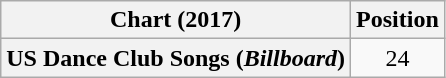<table class="wikitable plainrowheaders" style="text-align:center;">
<tr>
<th>Chart (2017)</th>
<th>Position</th>
</tr>
<tr>
<th scope="row">US Dance Club Songs (<em>Billboard</em>)</th>
<td>24</td>
</tr>
</table>
